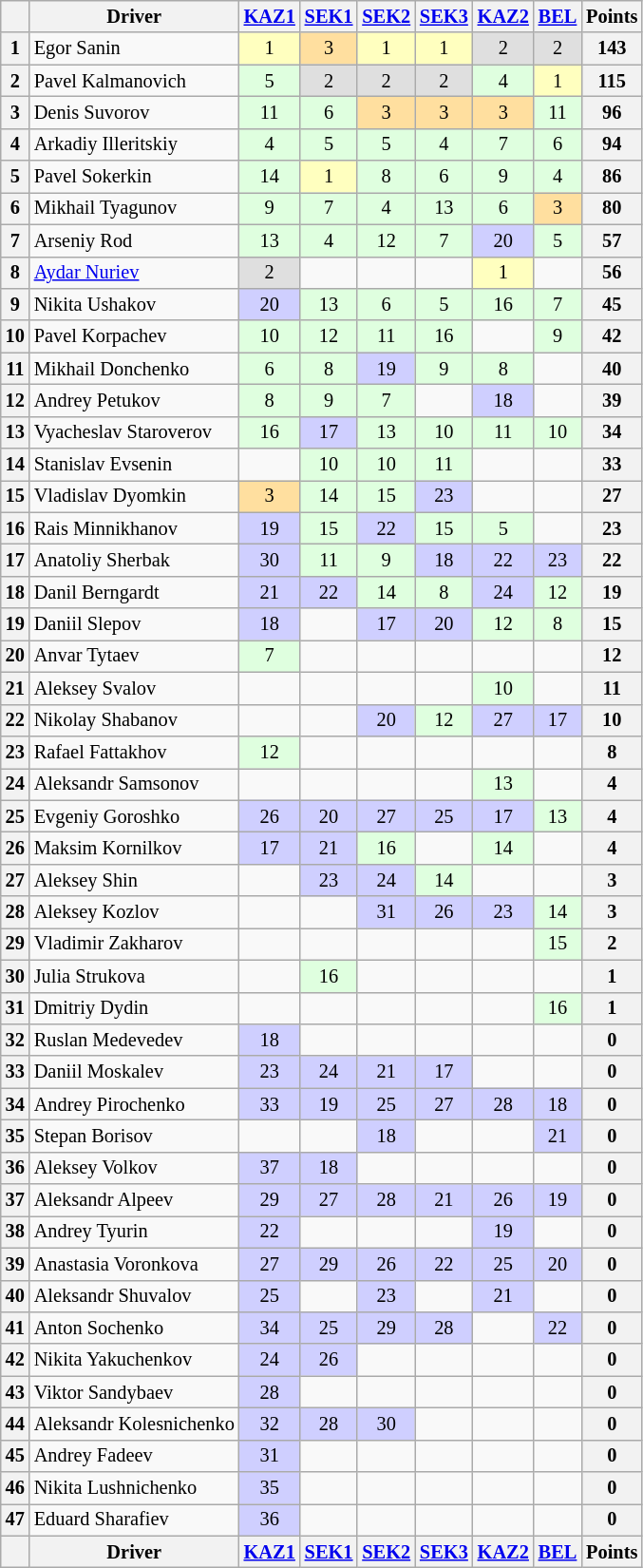<table class="wikitable" style="font-size: 85%; text-align: center;">
<tr valign="top">
<th valign="middle"></th>
<th valign="middle">Driver</th>
<th><a href='#'>KAZ1</a> <br></th>
<th><a href='#'>SEK1</a> <br></th>
<th><a href='#'>SEK2</a> <br></th>
<th><a href='#'>SEK3</a> <br></th>
<th><a href='#'>KAZ2</a> <br></th>
<th><a href='#'>BEL</a> <br></th>
<th valign="middle">Points</th>
</tr>
<tr>
<th>1</th>
<td align=left> Egor Sanin</td>
<td style="background:#ffffbf;">1</td>
<td style="background:#ffdf9f;">3</td>
<td style="background:#ffffbf;">1</td>
<td style="background:#ffffbf;">1</td>
<td style="background:#dfdfdf;">2</td>
<td style="background:#dfdfdf;">2</td>
<th>143</th>
</tr>
<tr>
<th>2</th>
<td align=left> Pavel Kalmanovich</td>
<td style="background:#dfffdf;">5</td>
<td style="background:#dfdfdf;">2</td>
<td style="background:#dfdfdf;">2</td>
<td style="background:#dfdfdf;">2</td>
<td style="background:#dfffdf;">4</td>
<td style="background:#ffffbf;">1</td>
<th>115</th>
</tr>
<tr>
<th>3</th>
<td align=left> Denis Suvorov</td>
<td style="background:#dfffdf;">11</td>
<td style="background:#dfffdf;">6</td>
<td style="background:#ffdf9f;">3</td>
<td style="background:#ffdf9f;">3</td>
<td style="background:#ffdf9f;">3</td>
<td style="background:#dfffdf;">11</td>
<th>96</th>
</tr>
<tr>
<th>4</th>
<td align=left> Arkadiy Illeritskiy</td>
<td style="background:#dfffdf;">4</td>
<td style="background:#dfffdf;">5</td>
<td style="background:#dfffdf;">5</td>
<td style="background:#dfffdf;">4</td>
<td style="background:#dfffdf;">7</td>
<td style="background:#dfffdf;">6</td>
<th>94</th>
</tr>
<tr>
<th>5</th>
<td align=left> Pavel Sokerkin</td>
<td style="background:#dfffdf;">14</td>
<td style="background:#ffffbf;">1</td>
<td style="background:#dfffdf;">8</td>
<td style="background:#dfffdf;">6</td>
<td style="background:#dfffdf;">9</td>
<td style="background:#dfffdf;">4</td>
<th>86</th>
</tr>
<tr>
<th>6</th>
<td align=left> Mikhail Tyagunov</td>
<td style="background:#dfffdf;">9</td>
<td style="background:#dfffdf;">7</td>
<td style="background:#dfffdf;">4</td>
<td style="background:#dfffdf;">13</td>
<td style="background:#dfffdf;">6</td>
<td style="background:#FFDF9F;">3</td>
<th>80</th>
</tr>
<tr>
<th>7</th>
<td align=left> Arseniy Rod</td>
<td style="background:#dfffdf;">13</td>
<td style="background:#dfffdf;">4</td>
<td style="background:#dfffdf;">12</td>
<td style="background:#dfffdf;">7</td>
<td style="background:#CFCFFF;">20</td>
<td style="background:#dfffdf;">5</td>
<th>57</th>
</tr>
<tr>
<th>8</th>
<td align=left> <a href='#'>Aydar Nuriev</a></td>
<td style="background:#dfdfdf;">2</td>
<td></td>
<td></td>
<td></td>
<td style="background:#ffffbf;">1</td>
<td></td>
<th>56</th>
</tr>
<tr>
<th>9</th>
<td align=left> Nikita Ushakov</td>
<td style="background:#CFCFFF;">20</td>
<td style="background:#dfffdf;">13</td>
<td style="background:#dfffdf;">6</td>
<td style="background:#dfffdf;">5</td>
<td style="background:#dfffdf;">16</td>
<td style="background:#dfffdf;">7</td>
<th>45</th>
</tr>
<tr>
<th>10</th>
<td align=left> Pavel Korpachev</td>
<td style="background:#dfffdf;">10</td>
<td style="background:#dfffdf;">12</td>
<td style="background:#dfffdf;">11</td>
<td style="background:#dfffdf;">16</td>
<td></td>
<td style="background:#dfffdf;">9</td>
<th>42</th>
</tr>
<tr>
<th>11</th>
<td align=left> Mikhail Donchenko</td>
<td style="background:#dfffdf;">6</td>
<td style="background:#dfffdf;">8</td>
<td style="background:#CFCFFF;">19</td>
<td style="background:#dfffdf;">9</td>
<td style="background:#dfffdf;">8</td>
<td></td>
<th>40</th>
</tr>
<tr>
<th>12</th>
<td align=left> Andrey Petukov</td>
<td style="background:#dfffdf;">8</td>
<td style="background:#dfffdf;">9</td>
<td style="background:#dfffdf;">7</td>
<td></td>
<td style="background:#CFCFFF;">18</td>
<td></td>
<th>39</th>
</tr>
<tr>
<th>13</th>
<td align=left> Vyacheslav Staroverov</td>
<td style="background:#dfffdf;">16</td>
<td style="background:#CFCFFF;">17</td>
<td style="background:#dfffdf;">13</td>
<td style="background:#dfffdf;">10</td>
<td style="background:#dfffdf;">11</td>
<td style="background:#dfffdf;">10</td>
<th>34</th>
</tr>
<tr>
<th>14</th>
<td align=left> Stanislav Evsenin</td>
<td></td>
<td style="background:#dfffdf;">10</td>
<td style="background:#dfffdf;">10</td>
<td style="background:#dfffdf;">11</td>
<td></td>
<td></td>
<th>33</th>
</tr>
<tr>
<th>15</th>
<td align=left> Vladislav Dyomkin</td>
<td style="background:#ffdf9f;">3</td>
<td style="background:#dfffdf;">14</td>
<td style="background:#dfffdf;">15</td>
<td style="background:#CFCFFF;">23</td>
<td></td>
<td></td>
<th>27</th>
</tr>
<tr>
<th>16</th>
<td align=left> Rais Minnikhanov</td>
<td style="background:#cfcfff;">19</td>
<td style="background:#dfffdf;">15</td>
<td style="background:#cfcfff;">22</td>
<td style="background:#dfffdf;">15</td>
<td style="background:#dfffdf;">5</td>
<td></td>
<th>23</th>
</tr>
<tr>
<th>17</th>
<td align=left> Anatoliy Sherbak</td>
<td style="background:#CFCFFF;">30</td>
<td style="background:#dfffdf;">11</td>
<td style="background:#dfffdf;">9</td>
<td style="background:#CFCFFF;">18</td>
<td style="background:#CFCFFF;">22</td>
<td style="background:#CFCFFF;">23</td>
<th>22</th>
</tr>
<tr>
<th>18</th>
<td align=left> Danil Berngardt</td>
<td style="background:#CFCFFF;">21</td>
<td style="background:#CFCFFF;">22</td>
<td style="background:#dfffdf;">14</td>
<td style="background:#dfffdf;">8</td>
<td style="background:#CFCFFF;">24</td>
<td style="background:#dfffdf;">12</td>
<th>19</th>
</tr>
<tr>
<th>19</th>
<td align=left> Daniil Slepov</td>
<td style="background:#CFCFFF;">18</td>
<td></td>
<td style="background:#CFCFFF;">17</td>
<td style="background:#CFCFFF;">20</td>
<td style="background:#dfffdf;">12</td>
<td style="background:#dfffdf;">8</td>
<th>15</th>
</tr>
<tr>
<th>20</th>
<td align=left> Anvar Tytaev</td>
<td style="background:#dfffdf;">7</td>
<td></td>
<td></td>
<td></td>
<td></td>
<td></td>
<th>12</th>
</tr>
<tr>
<th>21</th>
<td align=left> Aleksey Svalov</td>
<td></td>
<td></td>
<td></td>
<td></td>
<td style="background:#dfffdf;">10</td>
<td></td>
<th>11</th>
</tr>
<tr>
<th>22</th>
<td align=left> Nikolay Shabanov</td>
<td></td>
<td></td>
<td style="background:#cfcfff;">20</td>
<td style="background:#dfffdf;">12</td>
<td style="background:#cfcfff;">27</td>
<td style="background:#cfcfff;">17</td>
<th>10</th>
</tr>
<tr>
<th>23</th>
<td align=left> Rafael Fattakhov</td>
<td style="background:#dfffdf;">12</td>
<td></td>
<td></td>
<td></td>
<td></td>
<td></td>
<th>8</th>
</tr>
<tr>
<th>24</th>
<td align=left> Aleksandr Samsonov</td>
<td></td>
<td></td>
<td></td>
<td></td>
<td style="background:#dfffdf;">13</td>
<td></td>
<th>4</th>
</tr>
<tr>
<th>25</th>
<td align=left> Evgeniy Goroshko</td>
<td style="background:#cfcfff;">26</td>
<td style="background:#cfcfff;">20</td>
<td style="background:#cfcfff;">27</td>
<td style="background:#cfcfff;">25</td>
<td style="background:#cfcfff;">17</td>
<td style="background:#dfffdf;">13</td>
<th>4</th>
</tr>
<tr>
<th>26</th>
<td align=left> Maksim Kornilkov</td>
<td style="background:#cfcfff;">17</td>
<td style="background:#cfcfff;">21</td>
<td style="background:#dfffdf;">16</td>
<td></td>
<td style="background:#dfffdf;">14</td>
<td></td>
<th>4</th>
</tr>
<tr>
<th>27</th>
<td align=left> Aleksey Shin</td>
<td></td>
<td style="background:#cfcfff;">23</td>
<td style="background:#cfcfff;">24</td>
<td style="background:#dfffdf;">14</td>
<td></td>
<td></td>
<th>3</th>
</tr>
<tr>
<th>28</th>
<td align=left> Aleksey Kozlov</td>
<td></td>
<td></td>
<td style="background:#cfcfff;">31</td>
<td style="background:#cfcfff;">26</td>
<td style="background:#cfcfff;">23</td>
<td style="background:#dfffdf;">14</td>
<th>3</th>
</tr>
<tr>
<th>29</th>
<td align=left> Vladimir Zakharov</td>
<td></td>
<td></td>
<td></td>
<td></td>
<td></td>
<td style="background:#dfffdf;">15</td>
<th>2</th>
</tr>
<tr>
<th>30</th>
<td align=left> Julia Strukova</td>
<td></td>
<td style="background:#dfffdf;">16</td>
<td></td>
<td></td>
<td></td>
<td></td>
<th>1</th>
</tr>
<tr>
<th>31</th>
<td align=left> Dmitriy Dydin</td>
<td></td>
<td></td>
<td></td>
<td></td>
<td></td>
<td style="background:#dfffdf;">16</td>
<th>1</th>
</tr>
<tr>
<th>32</th>
<td align=left> Ruslan Medevedev</td>
<td style="background:#cfcfff;">18</td>
<td></td>
<td></td>
<td></td>
<td></td>
<td></td>
<th>0</th>
</tr>
<tr>
<th>33</th>
<td align=left> Daniil Moskalev</td>
<td style="background:#cfcfff;">23</td>
<td style="background:#cfcfff;">24</td>
<td style="background:#cfcfff;">21</td>
<td style="background:#cfcfff;">17</td>
<td></td>
<td></td>
<th>0</th>
</tr>
<tr>
<th>34</th>
<td align=left> Andrey Pirochenko</td>
<td style="background:#cfcfff;">33</td>
<td style="background:#cfcfff;">19</td>
<td style="background:#cfcfff;">25</td>
<td style="background:#cfcfff;">27</td>
<td style="background:#cfcfff;">28</td>
<td style="background:#cfcfff;">18</td>
<th>0</th>
</tr>
<tr>
<th>35</th>
<td align=left> Stepan Borisov</td>
<td></td>
<td></td>
<td style="background:#cfcfff;">18</td>
<td></td>
<td></td>
<td style="background:#cfcfff;">21</td>
<th>0</th>
</tr>
<tr>
<th>36</th>
<td align=left> Aleksey Volkov</td>
<td style="background:#cfcfff;">37</td>
<td style="background:#cfcfff;">18</td>
<td></td>
<td></td>
<td></td>
<td></td>
<th>0</th>
</tr>
<tr>
<th>37</th>
<td align=left> Aleksandr Alpeev</td>
<td style="background:#cfcfff;">29</td>
<td style="background:#cfcfff;">27</td>
<td style="background:#cfcfff;">28</td>
<td style="background:#cfcfff;">21</td>
<td style="background:#cfcfff;">26</td>
<td style="background:#cfcfff;">19</td>
<th>0</th>
</tr>
<tr>
<th>38</th>
<td align=left> Andrey Tyurin</td>
<td style="background:#cfcfff;">22</td>
<td></td>
<td></td>
<td></td>
<td style="background:#cfcfff;">19</td>
<td></td>
<th>0</th>
</tr>
<tr>
<th>39</th>
<td align=left> Anastasia Voronkova</td>
<td style="background:#cfcfff;">27</td>
<td style="background:#cfcfff;">29</td>
<td style="background:#cfcfff;">26</td>
<td style="background:#cfcfff;">22</td>
<td style="background:#cfcfff;">25</td>
<td style="background:#cfcfff;">20</td>
<th>0</th>
</tr>
<tr>
<th>40</th>
<td align=left> Aleksandr Shuvalov</td>
<td style="background:#cfcfff;">25</td>
<td></td>
<td style="background:#cfcfff;">23</td>
<td></td>
<td style="background:#cfcfff;">21</td>
<td></td>
<th>0</th>
</tr>
<tr>
<th>41</th>
<td align=left> Anton Sochenko</td>
<td style="background:#cfcfff;">34</td>
<td style="background:#cfcfff;">25</td>
<td style="background:#cfcfff;">29</td>
<td style="background:#cfcfff;">28</td>
<td></td>
<td style="background:#cfcfff;">22</td>
<th>0</th>
</tr>
<tr>
<th>42</th>
<td align=left> Nikita Yakuchenkov</td>
<td style="background:#cfcfff;">24</td>
<td style="background:#cfcfff;">26</td>
<td></td>
<td></td>
<td></td>
<td></td>
<th>0</th>
</tr>
<tr>
<th>43</th>
<td align=left> Viktor Sandybaev</td>
<td style="background:#cfcfff;">28</td>
<td></td>
<td></td>
<td></td>
<td></td>
<td></td>
<th>0</th>
</tr>
<tr>
<th>44</th>
<td align=left> Aleksandr Kolesnichenko</td>
<td style="background:#cfcfff;">32</td>
<td style="background:#cfcfff;">28</td>
<td style="background:#cfcfff;">30</td>
<td></td>
<td></td>
<td></td>
<th>0</th>
</tr>
<tr>
<th>45</th>
<td align=left> Andrey Fadeev</td>
<td style="background:#cfcfff;">31</td>
<td></td>
<td></td>
<td></td>
<td></td>
<td></td>
<th>0</th>
</tr>
<tr>
<th>46</th>
<td align=left> Nikita Lushnichenko</td>
<td style="background:#cfcfff;">35</td>
<td></td>
<td></td>
<td></td>
<td></td>
<td></td>
<th>0</th>
</tr>
<tr>
<th>47</th>
<td align=left> Eduard Sharafiev</td>
<td style="background:#cfcfff;">36</td>
<td></td>
<td></td>
<td></td>
<td></td>
<td></td>
<th>0</th>
</tr>
<tr valign="top">
<th style="vertical-align:middle;"></th>
<th style="vertical-align:middle;">Driver</th>
<th><a href='#'>KAZ1</a> <br></th>
<th><a href='#'>SEK1</a> <br></th>
<th><a href='#'>SEK2</a> <br></th>
<th><a href='#'>SEK3</a> <br></th>
<th><a href='#'>KAZ2</a> <br></th>
<th><a href='#'>BEL</a> <br></th>
<th style="vertical-align:middle;">Points</th>
</tr>
</table>
